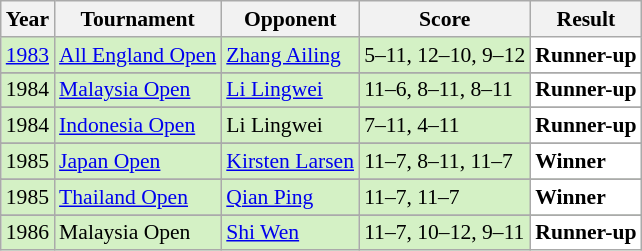<table class="sortable wikitable" style="font-size: 90%;">
<tr>
<th>Year</th>
<th>Tournament</th>
<th>Opponent</th>
<th>Score</th>
<th>Result</th>
</tr>
<tr style="background:#D4F1C5">
<td align="center"><a href='#'>1983</a></td>
<td align="left"><a href='#'>All England Open</a></td>
<td align="left"> <a href='#'>Zhang Ailing</a></td>
<td align="left">5–11, 12–10, 9–12</td>
<td style="text-align:left; background:white"> <strong>Runner-up</strong></td>
</tr>
<tr>
</tr>
<tr style="background:#D4F1C5">
<td align="center">1984</td>
<td align="left"><a href='#'>Malaysia Open</a></td>
<td align="left"> <a href='#'>Li Lingwei</a></td>
<td align="left">11–6, 8–11, 8–11</td>
<td style="text-align:left; background:white"> <strong>Runner-up</strong></td>
</tr>
<tr>
</tr>
<tr style="background:#D4F1C5">
<td align="center">1984</td>
<td align="left"><a href='#'>Indonesia Open</a></td>
<td align="left"> Li Lingwei</td>
<td align="left">7–11, 4–11</td>
<td style="text-align:left; background:white"> <strong>Runner-up</strong></td>
</tr>
<tr>
</tr>
<tr style="background:#D4F1C5">
<td align="center">1985</td>
<td align="left"><a href='#'>Japan Open</a></td>
<td align="left"> <a href='#'>Kirsten Larsen</a></td>
<td align="left">11–7, 8–11, 11–7</td>
<td style="text-align:left; background:white"> <strong>Winner</strong></td>
</tr>
<tr>
</tr>
<tr style="background:#D4F1C5">
<td align="center">1985</td>
<td align="left"><a href='#'>Thailand Open</a></td>
<td align="left"> <a href='#'>Qian Ping</a></td>
<td align="left">11–7, 11–7</td>
<td style="text-align:left; background:white"> <strong>Winner</strong></td>
</tr>
<tr>
</tr>
<tr style="background:#D4F1C5">
<td align="center">1986</td>
<td align="left">Malaysia Open</td>
<td align="left"> <a href='#'>Shi Wen</a></td>
<td align="left">11–7, 10–12, 9–11</td>
<td style="text-align:left; background:white"> <strong>Runner-up</strong></td>
</tr>
</table>
